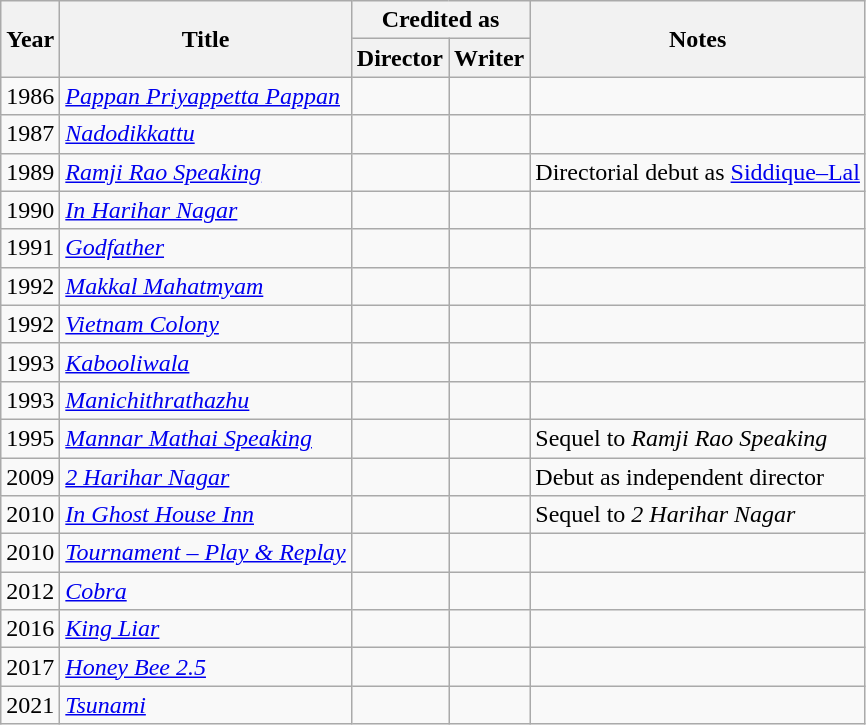<table class="wikitable sortable">
<tr>
<th rowspan=2 scope="col">Year</th>
<th rowspan=2 scope="col">Title</th>
<th colspan=2 scope="col">Credited as</th>
<th rowspan=2 scope="col" class="unsortable">Notes</th>
</tr>
<tr>
<th scope="col">Director</th>
<th scope="col">Writer</th>
</tr>
<tr>
<td>1986</td>
<td><em><a href='#'>Pappan Priyappetta Pappan</a></em></td>
<td></td>
<td></td>
<td></td>
</tr>
<tr>
<td>1987</td>
<td><em><a href='#'>Nadodikkattu</a></em></td>
<td></td>
<td></td>
</tr>
<tr>
<td>1989</td>
<td><em><a href='#'>Ramji Rao Speaking</a></em></td>
<td></td>
<td></td>
<td>Directorial debut as <a href='#'>Siddique–Lal</a></td>
</tr>
<tr>
<td>1990</td>
<td><em><a href='#'>In Harihar Nagar</a></em></td>
<td></td>
<td></td>
<td></td>
</tr>
<tr>
<td>1991</td>
<td><em><a href='#'>Godfather</a></em></td>
<td></td>
<td></td>
<td></td>
</tr>
<tr>
<td>1992</td>
<td><em><a href='#'>Makkal Mahatmyam</a></em></td>
<td></td>
<td></td>
<td></td>
</tr>
<tr>
<td>1992</td>
<td><em><a href='#'>Vietnam Colony</a></em></td>
<td></td>
<td></td>
<td></td>
</tr>
<tr>
<td>1993</td>
<td><em><a href='#'>Kabooliwala</a></em></td>
<td></td>
<td></td>
<td></td>
</tr>
<tr>
<td>1993</td>
<td><em><a href='#'>Manichithrathazhu</a></em></td>
<td></td>
<td></td>
<td></td>
</tr>
<tr>
<td>1995</td>
<td><em><a href='#'>Mannar Mathai Speaking</a></em></td>
<td></td>
<td></td>
<td>Sequel to <em>Ramji Rao Speaking</em></td>
</tr>
<tr>
<td>2009</td>
<td><em><a href='#'>2 Harihar Nagar</a></em></td>
<td></td>
<td></td>
<td>Debut as independent director</td>
</tr>
<tr>
<td>2010</td>
<td><em><a href='#'>In Ghost House Inn</a></em></td>
<td></td>
<td></td>
<td>Sequel to <em>2 Harihar Nagar</em></td>
</tr>
<tr>
<td>2010</td>
<td><em><a href='#'>Tournament – Play & Replay</a></em></td>
<td></td>
<td></td>
<td></td>
</tr>
<tr>
<td>2012</td>
<td><em><a href='#'>Cobra</a></em></td>
<td></td>
<td></td>
<td></td>
</tr>
<tr>
<td>2016</td>
<td><em><a href='#'>King Liar</a></em></td>
<td></td>
<td></td>
<td></td>
</tr>
<tr>
<td>2017</td>
<td><em><a href='#'>Honey Bee 2.5</a></em></td>
<td></td>
<td></td>
<td></td>
</tr>
<tr>
<td>2021</td>
<td><em><a href='#'>Tsunami</a></em></td>
<td></td>
<td></td>
</tr>
</table>
